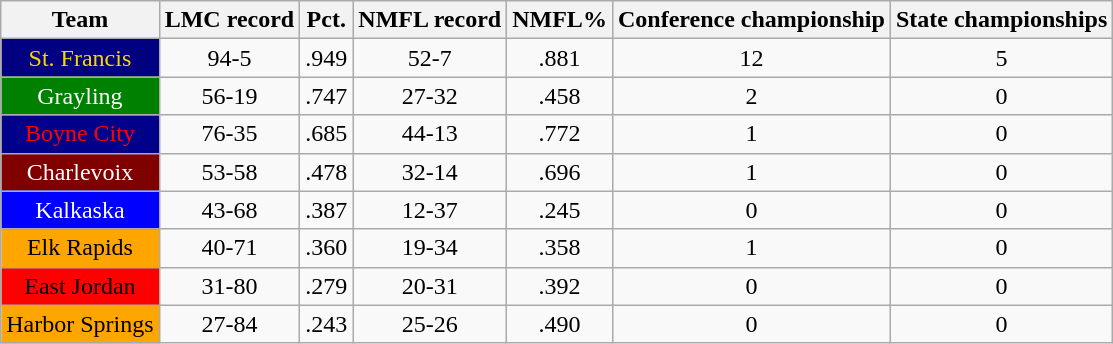<table class="wikitable sortable" style="text-align:center">
<tr>
<th>Team</th>
<th>LMC record</th>
<th>Pct.</th>
<th>NMFL record</th>
<th>NMFL%</th>
<th>Conference championship</th>
<th>State championships</th>
</tr>
<tr>
<td !align=center style="background:navy;color:gold">St. Francis</td>
<td>94-5</td>
<td>.949</td>
<td>52-7</td>
<td>.881</td>
<td>12</td>
<td>5</td>
</tr>
<tr>
<td !align=center style="background:green;color:white">Grayling</td>
<td>56-19</td>
<td>.747</td>
<td>27-32</td>
<td>.458</td>
<td>2</td>
<td>0</td>
</tr>
<tr>
<td !align=center style="background:darkblue;color:red">Boyne City</td>
<td>76-35</td>
<td>.685</td>
<td>44-13</td>
<td>.772</td>
<td>1</td>
<td>0</td>
</tr>
<tr>
<td !align=center style="background:maroon;color:white">Charlevoix</td>
<td>53-58</td>
<td>.478</td>
<td>32-14</td>
<td>.696</td>
<td>1</td>
<td>0</td>
</tr>
<tr>
<td !align=center style="background:blue;color:white">Kalkaska</td>
<td>43-68</td>
<td>.387</td>
<td>12-37</td>
<td>.245</td>
<td>0</td>
<td>0</td>
</tr>
<tr>
<td !align=center style="background:orange;color:black">Elk Rapids</td>
<td>40-71</td>
<td>.360</td>
<td>19-34</td>
<td>.358</td>
<td>1</td>
<td>0</td>
</tr>
<tr>
<td !align=center style="background:red;color:black">East Jordan</td>
<td>31-80</td>
<td>.279</td>
<td>20-31</td>
<td>.392</td>
<td>0</td>
<td>0</td>
</tr>
<tr>
<td !align=center style="background:orange;color:black">Harbor Springs</td>
<td>27-84</td>
<td>.243</td>
<td>25-26</td>
<td>.490</td>
<td>0</td>
<td>0</td>
</tr>
</table>
